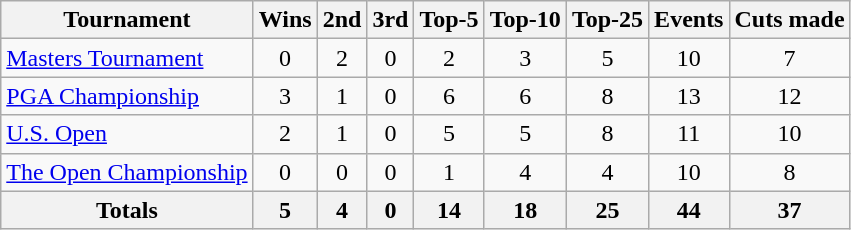<table class=wikitable style=text-align:center>
<tr>
<th>Tournament</th>
<th>Wins</th>
<th>2nd</th>
<th>3rd</th>
<th>Top-5</th>
<th>Top-10</th>
<th>Top-25</th>
<th>Events</th>
<th>Cuts made</th>
</tr>
<tr>
<td align=left><a href='#'>Masters Tournament</a></td>
<td>0</td>
<td>2</td>
<td>0</td>
<td>2</td>
<td>3</td>
<td>5</td>
<td>10</td>
<td>7</td>
</tr>
<tr>
<td align=left><a href='#'>PGA Championship</a></td>
<td>3</td>
<td>1</td>
<td>0</td>
<td>6</td>
<td>6</td>
<td>8</td>
<td>13</td>
<td>12</td>
</tr>
<tr>
<td align=left><a href='#'>U.S. Open</a></td>
<td>2</td>
<td>1</td>
<td>0</td>
<td>5</td>
<td>5</td>
<td>8</td>
<td>11</td>
<td>10</td>
</tr>
<tr>
<td align=left><a href='#'>The Open Championship</a></td>
<td>0</td>
<td>0</td>
<td>0</td>
<td>1</td>
<td>4</td>
<td>4</td>
<td>10</td>
<td>8</td>
</tr>
<tr>
<th>Totals</th>
<th>5</th>
<th>4</th>
<th>0</th>
<th>14</th>
<th>18</th>
<th>25</th>
<th>44</th>
<th>37</th>
</tr>
</table>
